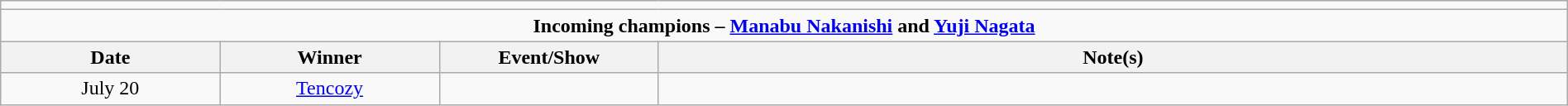<table class="wikitable" style="text-align:center; width:100%;">
<tr>
<td colspan="5"></td>
</tr>
<tr>
<td colspan="5"><strong>Incoming champions – <a href='#'>Manabu Nakanishi</a> and <a href='#'>Yuji Nagata</a></strong></td>
</tr>
<tr>
<th width=14%>Date</th>
<th width=14%>Winner</th>
<th width=14%>Event/Show</th>
<th width=58%>Note(s)</th>
</tr>
<tr>
<td>July 20</td>
<td><a href='#'>Tencozy</a><br></td>
<td></td>
<td align="left"></td>
</tr>
</table>
